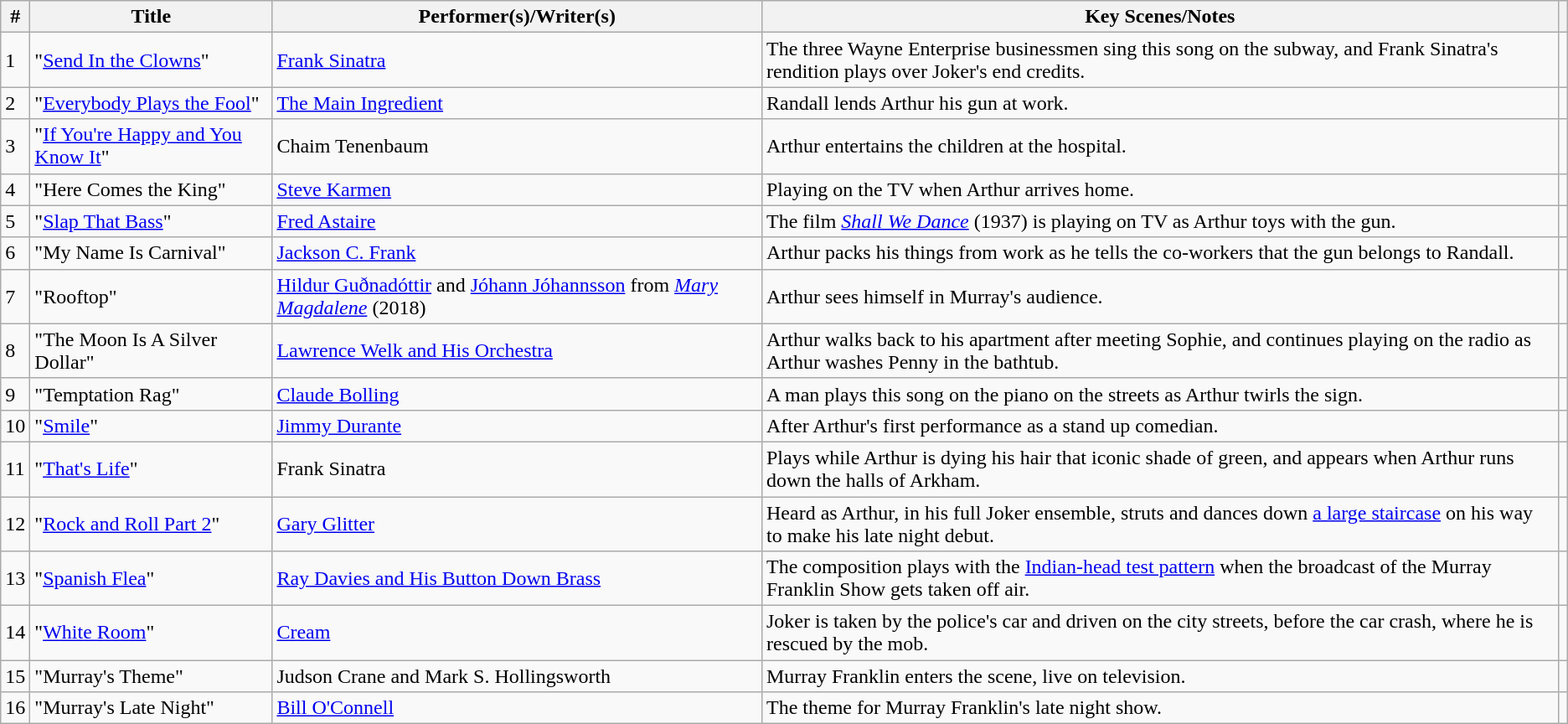<table class="wikitable">
<tr>
<th style="text-align:center;">#</th>
<th style="text-align:center;">Title</th>
<th style="text-align:center;">Performer(s)/Writer(s)</th>
<th style="text-align:center;">Key Scenes/Notes</th>
<th scope="col" class="unsortable"></th>
</tr>
<tr>
<td>1</td>
<td>"<a href='#'>Send In the Clowns</a>"</td>
<td><a href='#'>Frank Sinatra</a></td>
<td>The three Wayne Enterprise businessmen sing this song on the subway, and Frank Sinatra's rendition plays over Joker's end credits.</td>
<td style="text-align:center;"></td>
</tr>
<tr>
<td>2</td>
<td>"<a href='#'>Everybody Plays the Fool</a>"</td>
<td><a href='#'>The Main Ingredient</a></td>
<td>Randall lends Arthur his gun at work.</td>
<td style="text-align:center;"></td>
</tr>
<tr>
<td>3</td>
<td>"<a href='#'>If You're Happy and You Know It</a>"</td>
<td>Chaim Tenenbaum</td>
<td>Arthur entertains the children at the hospital.</td>
<td style="text-align:center;"></td>
</tr>
<tr>
<td>4</td>
<td>"Here Comes the King"</td>
<td><a href='#'>Steve Karmen</a></td>
<td>Playing on the TV when Arthur arrives home.</td>
<td style="text-align:center;"></td>
</tr>
<tr>
<td>5</td>
<td>"<a href='#'>Slap That Bass</a>"</td>
<td><a href='#'>Fred Astaire</a></td>
<td>The film <em><a href='#'>Shall We Dance</a></em> (1937) is playing on TV as Arthur toys with the gun.</td>
<td style="text-align:center;"></td>
</tr>
<tr>
<td>6</td>
<td>"My Name Is Carnival"</td>
<td><a href='#'>Jackson C. Frank</a></td>
<td>Arthur packs his things from work as he tells the co-workers that the gun belongs to Randall.</td>
<td style="text-align:center;"></td>
</tr>
<tr>
<td>7</td>
<td>"Rooftop"</td>
<td><a href='#'>Hildur Guðnadóttir</a> and <a href='#'>Jóhann Jóhannsson</a> from <em><a href='#'>Mary Magdalene</a></em> (2018)</td>
<td>Arthur sees himself in Murray's audience.</td>
<td style="text-align:center;"></td>
</tr>
<tr>
<td>8</td>
<td>"The Moon Is A Silver Dollar"</td>
<td><a href='#'>Lawrence Welk and His Orchestra</a></td>
<td>Arthur walks back to his apartment after meeting Sophie, and continues playing on the radio as Arthur washes Penny in the bathtub.</td>
<td style="text-align:center;"></td>
</tr>
<tr>
<td>9</td>
<td>"Temptation Rag"</td>
<td><a href='#'>Claude Bolling</a></td>
<td>A man plays this song on the piano on the streets as Arthur twirls the sign.</td>
<td style="text-align:center;"></td>
</tr>
<tr>
<td>10</td>
<td>"<a href='#'>Smile</a>"</td>
<td><a href='#'>Jimmy Durante</a></td>
<td>After Arthur's first performance as a stand up comedian.</td>
<td style="text-align:center;"></td>
</tr>
<tr>
<td>11</td>
<td>"<a href='#'>That's Life</a>"</td>
<td>Frank Sinatra</td>
<td>Plays while Arthur is dying his hair that iconic shade of green, and appears when Arthur runs down the halls of Arkham.</td>
<td style="text-align:center;"></td>
</tr>
<tr>
<td>12</td>
<td>"<a href='#'>Rock and Roll Part 2</a>"</td>
<td><a href='#'>Gary Glitter</a></td>
<td>Heard as Arthur, in his full Joker ensemble, struts and dances down <a href='#'>a large staircase</a> on his way to make his late night debut.</td>
<td style="text-align:center;"></td>
</tr>
<tr>
<td>13</td>
<td>"<a href='#'>Spanish Flea</a>"</td>
<td><a href='#'>Ray Davies and His Button Down Brass</a></td>
<td>The composition plays with the <a href='#'>Indian-head test pattern</a> when the broadcast of the Murray Franklin Show gets taken off air.</td>
<td style="text-align:center;"></td>
</tr>
<tr>
<td>14</td>
<td>"<a href='#'>White Room</a>"</td>
<td><a href='#'>Cream</a></td>
<td>Joker is taken by the police's car and driven on the city streets, before the car crash, where he is rescued by the mob.</td>
<td style="text-align:center;"></td>
</tr>
<tr>
<td>15</td>
<td>"Murray's Theme"</td>
<td>Judson Crane and Mark S. Hollingsworth</td>
<td>Murray Franklin enters the scene, live on television.</td>
<td style="text-align:center;"></td>
</tr>
<tr>
<td>16</td>
<td>"Murray's Late Night"</td>
<td><a href='#'>Bill O'Connell</a></td>
<td>The theme for Murray Franklin's late night show.</td>
<td style="text-align:center;"></td>
</tr>
</table>
